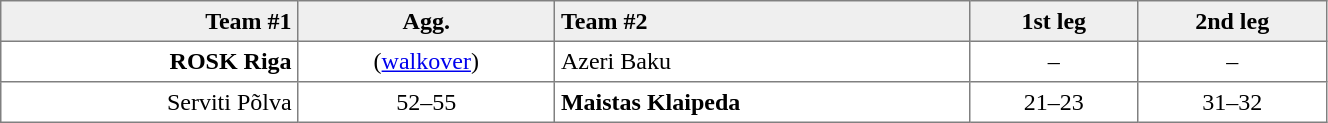<table border="1" cellspacing="0" cellpadding="4"  style="border-collapse:collapse; width:70%;">
<tr style="background:#efefef;">
<th align=right>Team #1</th>
<th>Agg.</th>
<th style="text-align:left;">Team #2</th>
<th>1st leg</th>
<th>2nd leg</th>
</tr>
<tr>
<td align=right><strong>ROSK Riga</strong> </td>
<td align=center>(<a href='#'>walkover</a>)</td>
<td> Azeri Baku</td>
<td align=center>–</td>
<td align=center>–</td>
</tr>
<tr>
<td align=right>Serviti Põlva </td>
<td align=center>52–55</td>
<td> <strong>Maistas Klaipeda</strong></td>
<td align=center>21–23</td>
<td align=center>31–32</td>
</tr>
</table>
